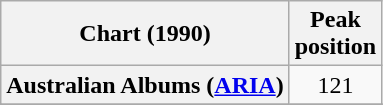<table class="wikitable sortable plainrowheaders" style="text-align:center">
<tr>
<th>Chart (1990)</th>
<th>Peak<br>position</th>
</tr>
<tr>
<th scope="row">Australian Albums (<a href='#'>ARIA</a>)</th>
<td align="center">121</td>
</tr>
<tr>
</tr>
<tr>
</tr>
</table>
